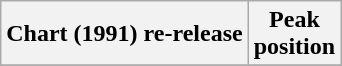<table Class = "wikitable sortable">
<tr>
<th>Chart (1991) re-release</th>
<th>Peak<br>position</th>
</tr>
<tr>
</tr>
</table>
